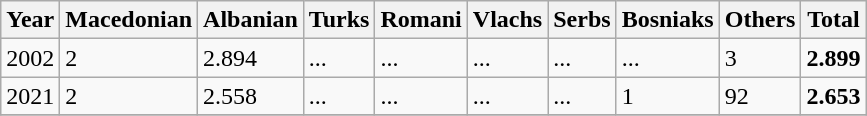<table class="wikitable">
<tr>
<th>Year</th>
<th>Macedonian</th>
<th>Albanian</th>
<th>Turks</th>
<th>Romani</th>
<th>Vlachs</th>
<th>Serbs</th>
<th>Bosniaks</th>
<th><abbr>Others</abbr></th>
<th>Total</th>
</tr>
<tr>
<td>2002</td>
<td>2</td>
<td>2.894</td>
<td>...</td>
<td>...</td>
<td>...</td>
<td>...</td>
<td>...</td>
<td>3</td>
<td><strong>2.899</strong></td>
</tr>
<tr>
<td>2021</td>
<td>2</td>
<td>2.558</td>
<td>...</td>
<td>...</td>
<td>...</td>
<td>...</td>
<td>1</td>
<td>92</td>
<td><strong>2.653</strong></td>
</tr>
<tr>
</tr>
</table>
